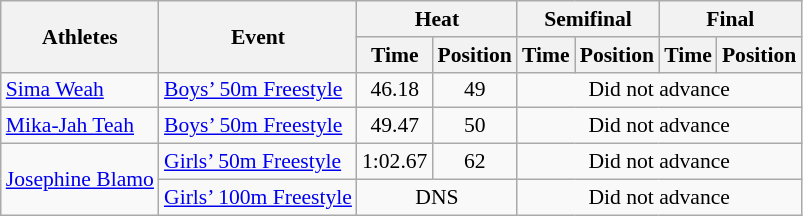<table class="wikitable" border="1" style="font-size:90%">
<tr>
<th rowspan=2>Athletes</th>
<th rowspan=2>Event</th>
<th colspan=2>Heat</th>
<th colspan=2>Semifinal</th>
<th colspan=2>Final</th>
</tr>
<tr>
<th>Time</th>
<th>Position</th>
<th>Time</th>
<th>Position</th>
<th>Time</th>
<th>Position</th>
</tr>
<tr>
<td><a href='#'>Sima Weah</a></td>
<td><a href='#'>Boys’ 50m Freestyle</a></td>
<td align=center>46.18</td>
<td align=center>49</td>
<td colspan="4" align=center>Did not advance</td>
</tr>
<tr>
<td><a href='#'>Mika-Jah Teah</a></td>
<td><a href='#'>Boys’ 50m Freestyle</a></td>
<td align=center>49.47</td>
<td align=center>50</td>
<td colspan="4" align=center>Did not advance</td>
</tr>
<tr>
<td rowspan=2><a href='#'>Josephine Blamo</a></td>
<td><a href='#'>Girls’ 50m Freestyle</a></td>
<td align=center>1:02.67</td>
<td align=center>62</td>
<td colspan="4" align=center>Did not advance</td>
</tr>
<tr>
<td><a href='#'>Girls’ 100m Freestyle</a></td>
<td colspan="2" align=center>DNS</td>
<td colspan="4" align=center>Did not advance</td>
</tr>
</table>
